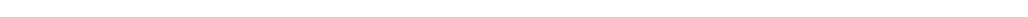<table style="width:1000px; text-align:center;">
<tr style="color:white;">
<td style="background:"></td>
<td style="background:"></td>
<td style="background:">30.0%</td>
<td style="background:"></td>
<td style="background:"><strong>48.9%</strong></td>
<td style="background:">16.3%</td>
<td style="background:"></td>
</tr>
<tr>
<td></td>
<td></td>
<td></td>
<td></td>
<td></td>
<td></td>
<td></td>
</tr>
</table>
